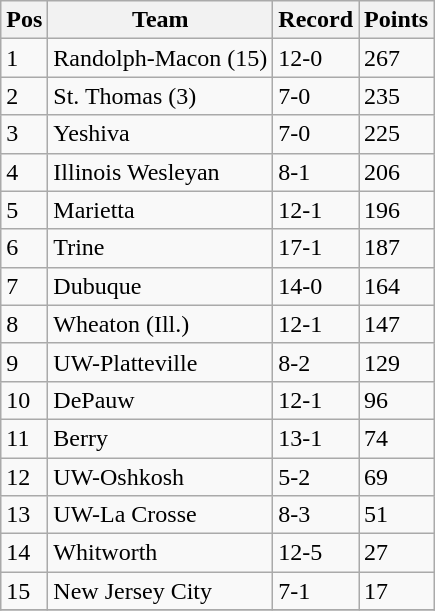<table class="wikitable">
<tr>
<th>Pos</th>
<th>Team</th>
<th>Record</th>
<th>Points</th>
</tr>
<tr>
<td>1</td>
<td>Randolph-Macon (15)</td>
<td>12-0</td>
<td>267</td>
</tr>
<tr>
<td>2</td>
<td>St. Thomas (3)</td>
<td>7-0</td>
<td>235</td>
</tr>
<tr>
<td>3</td>
<td>Yeshiva</td>
<td>7-0</td>
<td>225</td>
</tr>
<tr>
<td>4</td>
<td>Illinois Wesleyan</td>
<td>8-1</td>
<td>206</td>
</tr>
<tr>
<td>5</td>
<td>Marietta</td>
<td>12-1</td>
<td>196</td>
</tr>
<tr>
<td>6</td>
<td>Trine</td>
<td>17-1</td>
<td>187</td>
</tr>
<tr>
<td>7</td>
<td>Dubuque</td>
<td>14-0</td>
<td>164</td>
</tr>
<tr>
<td>8</td>
<td>Wheaton (Ill.)</td>
<td>12-1</td>
<td>147</td>
</tr>
<tr>
<td>9</td>
<td>UW-Platteville</td>
<td>8-2</td>
<td>129</td>
</tr>
<tr>
<td>10</td>
<td>DePauw</td>
<td>12-1</td>
<td>96</td>
</tr>
<tr>
<td>11</td>
<td>Berry</td>
<td>13-1</td>
<td>74</td>
</tr>
<tr>
<td>12</td>
<td>UW-Oshkosh</td>
<td>5-2</td>
<td>69</td>
</tr>
<tr>
<td>13</td>
<td>UW-La Crosse</td>
<td>8-3</td>
<td>51</td>
</tr>
<tr>
<td>14</td>
<td>Whitworth</td>
<td>12-5</td>
<td>27</td>
</tr>
<tr>
<td>15</td>
<td>New Jersey City</td>
<td>7-1</td>
<td>17</td>
</tr>
<tr>
</tr>
</table>
